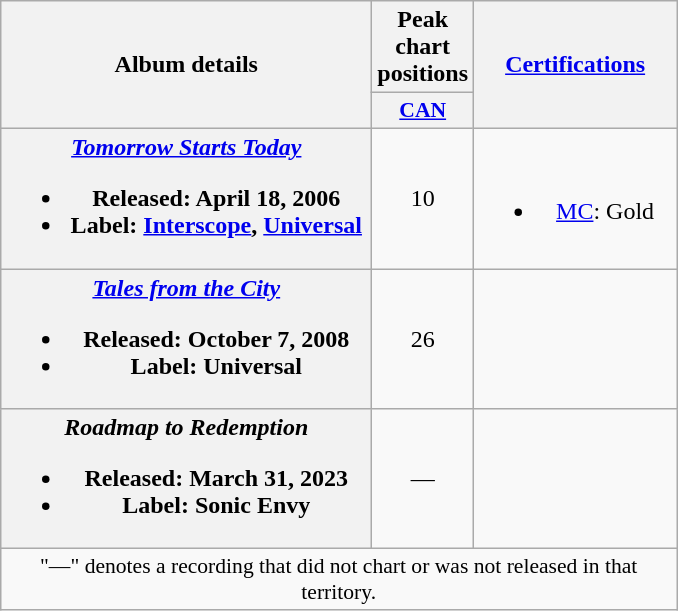<table class="wikitable plainrowheaders" style="text-align:center;">
<tr>
<th scope="col" rowspan="2" style="width:15em;">Album details</th>
<th scope="col" colspan="1">Peak chart positions</th>
<th scope="col" rowspan="2" style="width:8em;"><a href='#'>Certifications</a></th>
</tr>
<tr>
<th scope="col" style="width:3em;font-size:90%;"><a href='#'>CAN</a><br></th>
</tr>
<tr>
<th scope="row"><em><a href='#'>Tomorrow Starts Today</a></em><br><ul><li>Released: April 18, 2006</li><li>Label: <a href='#'>Interscope</a>, <a href='#'>Universal</a></li></ul></th>
<td>10</td>
<td><br><ul><li><a href='#'>MC</a>: Gold</li></ul></td>
</tr>
<tr>
<th scope="row"><em><a href='#'>Tales from the City</a></em><br><ul><li>Released: October 7, 2008</li><li>Label: Universal</li></ul></th>
<td>26</td>
<td></td>
</tr>
<tr>
<th scope="row"><em>Roadmap to Redemption</em><br><ul><li>Released: March 31, 2023</li><li>Label: Sonic Envy</li></ul></th>
<td>—</td>
<td></td>
</tr>
<tr>
<td colspan="3" style="font-size:90%">"—" denotes a recording that did not chart or was not released in that territory.</td>
</tr>
</table>
